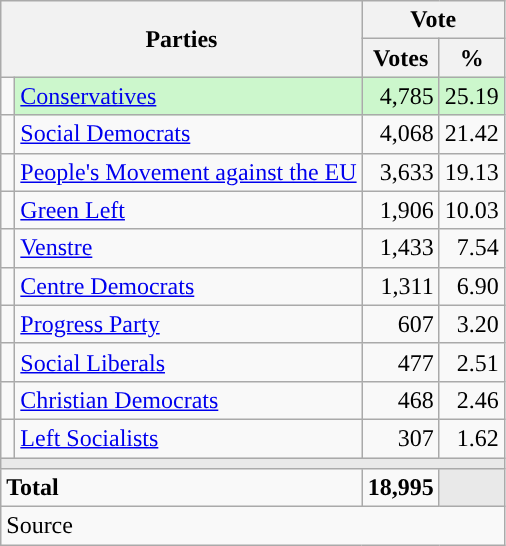<table class="wikitable" style="text-align:right;">
<tr>
<th style="text-align:centre;" rowspan="2" colspan="2" width="225">Parties</th>
<th colspan="3">Vote</th>
</tr>
<tr>
<th width="15">Votes</th>
<th width="15">%</th>
</tr>
<tr>
<td width="2" style="color:inherit;background:"></td>
<td bgcolor=#ccf7cc   align="left"><a href='#'>Conservatives</a></td>
<td bgcolor=#ccf7cc>4,785</td>
<td bgcolor=#ccf7cc>25.19</td>
</tr>
<tr>
<td width="2" style="color:inherit;background:"></td>
<td align="left"><a href='#'>Social Democrats</a></td>
<td>4,068</td>
<td>21.42</td>
</tr>
<tr>
<td width="2" style="color:inherit;background:"></td>
<td align="left"><a href='#'>People's Movement against the EU</a></td>
<td>3,633</td>
<td>19.13</td>
</tr>
<tr>
<td width="2" style="color:inherit;background:"></td>
<td align="left"><a href='#'>Green Left</a></td>
<td>1,906</td>
<td>10.03</td>
</tr>
<tr>
<td width="2" style="color:inherit;background:"></td>
<td align="left"><a href='#'>Venstre</a></td>
<td>1,433</td>
<td>7.54</td>
</tr>
<tr>
<td width="2" style="color:inherit;background:"></td>
<td align="left"><a href='#'>Centre Democrats</a></td>
<td>1,311</td>
<td>6.90</td>
</tr>
<tr>
<td width="2" style="color:inherit;background:"></td>
<td align="left"><a href='#'>Progress Party</a></td>
<td>607</td>
<td>3.20</td>
</tr>
<tr>
<td width="2" style="color:inherit;background:"></td>
<td align="left"><a href='#'>Social Liberals</a></td>
<td>477</td>
<td>2.51</td>
</tr>
<tr>
<td width="2" style="color:inherit;background:"></td>
<td align="left"><a href='#'>Christian Democrats</a></td>
<td>468</td>
<td>2.46</td>
</tr>
<tr>
<td width="2" style="color:inherit;background:"></td>
<td align="left"><a href='#'>Left Socialists</a></td>
<td>307</td>
<td>1.62</td>
</tr>
<tr>
<td colspan="7" bgcolor="#E9E9E9"></td>
</tr>
<tr>
<td align="left" colspan="2"><strong>Total</strong></td>
<td><strong>18,995</strong></td>
<td bgcolor="#E9E9E9" colspan="2"></td>
</tr>
<tr>
<td align="left" colspan="6">Source</td>
</tr>
</table>
